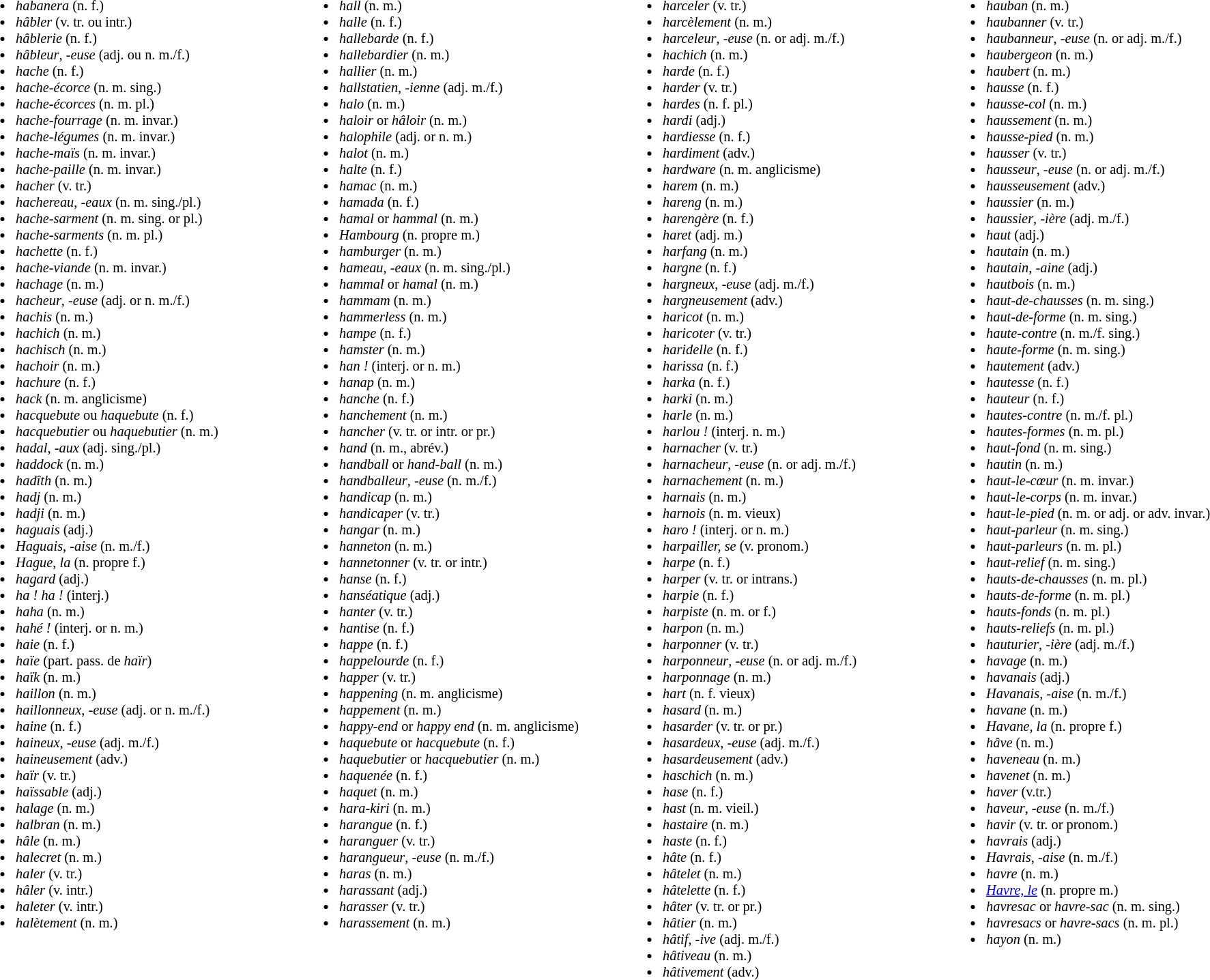<table width="100%" border="0" cellspacing="0" cellpadding="0">
<tr>
<td width="25%" valign="top" style="font-size:85%"><br><ul><li><em>habanera</em> (n. f.)</li><li><em>hâbler</em> (v. tr. ou intr.)</li><li><em>hâblerie</em> (n. f.)</li><li><em>hâbleur</em>, -<em>euse</em> (adj. ou n. m./f.)</li><li><em>hache</em> (n. f.)</li><li><em>hache-écorce</em> (n. m. sing.)</li><li><em>hache-écorces</em> (n. m. pl.)</li><li><em>hache-fourrage</em> (n. m. invar.)</li><li><em>hache-légumes</em> (n. m. invar.)</li><li><em>hache-maïs</em> (n. m. invar.)</li><li><em>hache-paille</em> (n. m. invar.)</li><li><em>hacher</em> (v. tr.)</li><li><em>hachereau</em>, -<em>eaux</em> (n. m. sing./pl.)</li><li><em>hache-sarment</em> (n. m. sing. or pl.)</li><li><em>hache-sarments</em> (n. m. pl.)</li><li><em>hachette</em> (n. f.)</li><li><em>hache-viande</em> (n. m. invar.)</li><li><em>hachage</em> (n. m.)</li><li><em>hacheur</em>, -<em>euse</em> (adj. or n. m./f.)</li><li><em>hachis</em> (n. m.)</li><li><em>hachich</em> (n. m.)</li><li><em>hachisch</em> (n. m.)</li><li><em>hachoir</em> (n. m.)</li><li><em>hachure</em> (n. f.)</li><li><em>hack</em> (n. m. anglicisme)</li><li><em>hacquebute</em> ou <em>haquebute</em> (n. f.)</li><li><em>hacquebutier</em> ou <em>haquebutier</em> (n. m.)</li><li><em>hadal</em>, -<em>aux</em> (adj. sing./pl.)</li><li><em>haddock</em> (n. m.)</li><li><em>hadîth</em> (n. m.)</li><li><em>hadj</em> (n. m.)</li><li><em>hadji</em> (n. m.)</li><li><em>haguais</em> (adj.)</li><li><em>Haguais</em>, -<em>aise</em> (n. m./f.)</li><li><em>Hague, la</em> (n. propre f.)</li><li><em>hagard</em> (adj.)</li><li><em>ha ! ha !</em> (interj.)</li><li><em>haha</em> (n. m.)</li><li><em>hahé !</em> (interj. or n. m.)</li><li><em>haie</em> (n. f.)</li><li><em>haïe</em> (part. pass. de <em>haïr</em>)</li><li><em>haïk</em> (n. m.)</li><li><em>haillon</em> (n. m.)</li><li><em>haillonneux</em>, -<em>euse</em> (adj. or n. m./f.)</li><li><em>haine</em> (n. f.)</li><li><em>haineux</em>, -<em>euse</em> (adj. m./f.)</li><li><em>haineusement</em> (adv.)</li><li><em>haïr</em> (v. tr.)</li><li><em>haïssable</em> (adj.)</li><li><em>halage</em> (n. m.)</li><li><em>halbran</em> (n. m.)</li><li><em>hâle</em> (n. m.)</li><li><em>halecret</em> (n. m.)</li><li><em>haler</em> (v. tr.)</li><li><em>hâler</em> (v. intr.)</li><li><em>haleter</em> (v. intr.)</li><li><em>halètement</em> (n. m.)</li></ul></td>
<td width="25%" valign="top" style="font-size:85%"><br><ul><li><em>hall</em> (n. m.)</li><li><em>halle</em> (n. f.)</li><li><em>hallebarde</em> (n. f.)</li><li><em>hallebardier</em> (n. m.)</li><li><em>hallier</em> (n. m.)</li><li><em>hallstatien</em>, -<em>ienne</em> (adj. m./f.)</li><li><em>halo</em> (n. m.)</li><li><em>haloir</em> or <em>hâloir</em> (n. m.)</li><li><em>halophile</em> (adj. or n. m.)</li><li><em>halot</em> (n. m.)</li><li><em>halte</em> (n. f.)</li><li><em>hamac</em> (n. m.)</li><li><em>hamada</em> (n. f.)</li><li><em>hamal</em> or <em>hammal</em> (n. m.)</li><li><em>Hambourg</em> (n. propre m.)</li><li><em>hamburger</em> (n. m.)</li><li><em>hameau</em>, -<em>eaux</em> (n. m. sing./pl.)</li><li><em>hammal</em> or <em>hamal</em> (n. m.)</li><li><em>hammam</em> (n. m.)</li><li><em>hammerless</em> (n. m.)</li><li><em>hampe</em> (n. f.)</li><li><em>hamster</em> (n. m.)</li><li><em>han !</em> (interj. or n. m.)</li><li><em>hanap</em> (n. m.)</li><li><em>hanche</em> (n. f.)</li><li><em>hanchement</em> (n. m.)</li><li><em>hancher</em> (v. tr. or intr. or pr.)</li><li><em>hand</em> (n. m., abrév.)</li><li><em>handball</em> or <em>hand-ball</em> (n. m.)</li><li><em>handballeur</em>, -<em>euse</em> (n. m./f.)</li><li><em>handicap</em> (n. m.)</li><li><em>handicaper</em> (v. tr.)</li><li><em>hangar</em> (n. m.)</li><li><em>hanneton</em> (n. m.)</li><li><em>hannetonner</em> (v. tr. or intr.)</li><li><em>hanse</em> (n. f.)</li><li><em>hanséatique</em> (adj.)</li><li><em>hanter</em> (v. tr.)</li><li><em>hantise</em> (n. f.)</li><li><em>happe</em> (n. f.)</li><li><em>happelourde</em> (n. f.)</li><li><em>happer</em> (v. tr.)</li><li><em>happening</em> (n. m. anglicisme)</li><li><em>happement</em> (n. m.)</li><li><em>happy-end</em> or <em>happy end</em> (n. m. anglicisme)</li><li><em>haquebute</em> or <em>hacquebute</em> (n. f.)</li><li><em>haquebutier</em> or <em>hacquebutier</em> (n. m.)</li><li><em>haquenée</em> (n. f.)</li><li><em>haquet</em> (n. m.)</li><li><em>hara-kiri</em> (n. m.)</li><li><em>harangue</em> (n. f.)</li><li><em>haranguer</em> (v. tr.)</li><li><em>harangueur</em>, -<em>euse</em> (n. m./f.)</li><li><em>haras</em> (n. m.)</li><li><em>harassant</em> (adj.)</li><li><em>harasser</em> (v. tr.)</li><li><em>harassement</em> (n. m.)</li></ul></td>
<td width="25%" valign="top" style="font-size:85%"><br><ul><li><em>harceler</em> (v. tr.)</li><li><em>harcèlement</em> (n. m.)</li><li><em>harceleur</em>, -<em>euse</em> (n. or adj. m./f.)</li><li><em>hachich</em> (n. m.)</li><li><em>harde</em> (n. f.)</li><li><em>harder</em> (v. tr.)</li><li><em>hardes</em> (n. f. pl.)</li><li><em>hardi</em> (adj.)</li><li><em>hardiesse</em> (n. f.)</li><li><em>hardiment</em> (adv.)</li><li><em>hardware</em> (n. m. anglicisme)</li><li><em>harem</em> (n. m.)</li><li><em>hareng</em> (n. m.)</li><li><em>harengère</em> (n. f.)</li><li><em>haret</em> (adj. m.)</li><li><em>harfang</em> (n. m.)</li><li><em>hargne</em> (n. f.)</li><li><em>hargneux</em>, -<em>euse</em> (adj. m./f.)</li><li><em>hargneusement</em> (adv.)</li><li><em>haricot</em> (n. m.)</li><li><em>haricoter</em> (v. tr.)</li><li><em>haridelle</em> (n. f.)</li><li><em>harissa</em> (n. f.)</li><li><em>harka</em> (n. f.)</li><li><em>harki</em> (n. m.)</li><li><em>harle</em> (n. m.)</li><li><em>harlou !</em> (interj. n. m.)</li><li><em>harnacher</em> (v. tr.)</li><li><em>harnacheur</em>, -<em>euse</em> (n. or adj. m./f.)</li><li><em>harnachement</em> (n. m.)</li><li><em>harnais</em> (n. m.)</li><li><em>harnois</em> (n. m. vieux)</li><li><em>haro !</em> (interj. or n. m.)</li><li><em>harpailler, se</em> (v. pronom.)</li><li><em>harpe</em> (n. f.)</li><li><em>harper</em> (v. tr. or intrans.)</li><li><em>harpie</em> (n. f.)</li><li><em>harpiste</em> (n. m. or f.)</li><li><em>harpon</em> (n. m.)</li><li><em>harponner</em> (v. tr.)</li><li><em>harponneur</em>, -<em>euse</em> (n. or adj. m./f.)</li><li><em>harponnage</em> (n. m.)</li><li><em>hart</em> (n. f. vieux)</li><li><em>hasard</em> (n. m.)</li><li><em>hasarder</em> (v. tr. or pr.)</li><li><em>hasardeux</em>, -<em>euse</em> (adj. m./f.)</li><li><em>hasardeusement</em> (adv.)</li><li><em>haschich</em> (n. m.)</li><li><em>hase</em> (n. f.)</li><li><em>hast</em> (n. m. vieil.)</li><li><em>hastaire</em> (n. m.)</li><li><em>haste</em> (n. f.)</li><li><em>hâte</em> (n. f.)</li><li><em>hâtelet</em> (n. m.)</li><li><em>hâtelette</em> (n. f.)</li><li><em>hâter</em> (v. tr. or pr.)</li><li><em>hâtier</em> (n. m.)</li><li><em>hâtif</em>, -<em>ive</em> (adj. m./f.)</li><li><em>hâtiveau</em> (n. m.)</li><li><em>hâtivement</em> (adv.)</li></ul></td>
<td width="25%" valign="top" style="font-size:85%"><br><ul><li><em>hauban</em> (n. m.)</li><li><em>haubanner</em> (v. tr.)</li><li><em>haubanneur</em>, -<em>euse</em> (n. or adj. m./f.)</li><li><em>haubergeon</em> (n. m.)</li><li><em>haubert</em> (n. m.)</li><li><em>hausse</em> (n. f.)</li><li><em>hausse-col</em> (n. m.)</li><li><em>haussement</em> (n. m.)</li><li><em>hausse-pied</em> (n. m.)</li><li><em>hausser</em> (v. tr.)</li><li><em>hausseur</em>, -<em>euse</em> (n. or adj. m./f.)</li><li><em>hausseusement</em> (adv.)</li><li><em>haussier</em> (n. m.)</li><li><em>haussier</em>, -<em>ière</em> (adj. m./f.)</li><li><em>haut</em> (adj.)</li><li><em>hautain</em> (n. m.)</li><li><em>hautain</em>, -<em>aine</em> (adj.)</li><li><em>hautbois</em> (n. m.)</li><li><em>haut-de-chausses</em> (n. m. sing.)</li><li><em>haut-de-forme</em> (n. m. sing.)</li><li><em>haute-contre</em> (n. m./f. sing.)</li><li><em>haute-forme</em> (n. m. sing.)</li><li><em>hautement</em> (adv.)</li><li><em>hautesse</em> (n. f.)</li><li><em>hauteur</em> (n. f.)</li><li><em>hautes-contre</em> (n. m./f. pl.)</li><li><em>hautes-formes</em> (n. m. pl.)</li><li><em>haut-fond</em> (n. m. sing.)</li><li><em>hautin</em> (n. m.)</li><li><em>haut-le-cœur</em> (n. m. invar.)</li><li><em>haut-le-corps</em> (n. m. invar.)</li><li><em>haut-le-pied</em> (n. m. or adj. or adv. invar.)</li><li><em>haut-parleur</em> (n. m. sing.)</li><li><em>haut-parleurs</em> (n. m. pl.)</li><li><em>haut-relief</em> (n. m. sing.)</li><li><em>hauts-de-chausses</em> (n. m. pl.)</li><li><em>hauts-de-forme</em> (n. m. pl.)</li><li><em>hauts-fonds</em> (n. m. pl.)</li><li><em>hauts-reliefs</em> (n. m. pl.)</li><li><em>hauturier</em>, -<em>ière</em> (adj. m./f.)</li><li><em>havage</em> (n. m.)</li><li><em>havanais</em> (adj.)</li><li><em>Havanais</em>, -<em>aise</em> (n. m./f.)</li><li><em>havane</em> (n. m.)</li><li><em>Havane, la</em> (n. propre f.)</li><li><em>hâve</em> (n. m.)</li><li><em>haveneau</em> (n. m.)</li><li><em>havenet</em> (n. m.)</li><li><em>haver</em> (v.tr.)</li><li><em>haveur</em>, -<em>euse</em> (n. m./f.)</li><li><em>havir</em> (v. tr. or pronom.)</li><li><em>havrais</em> (adj.)</li><li><em>Havrais</em>, -<em>aise</em> (n. m./f.)</li><li><em>havre</em> (n. m.)</li><li><em><a href='#'>Havre, le</a></em> (n. propre m.)</li><li><em>havresac</em> or <em>havre-sac</em> (n. m. sing.)</li><li><em>havresacs</em> or <em>havre-sacs</em> (n. m. pl.)</li><li><em>hayon</em> (n. m.)</li></ul></td>
</tr>
</table>
